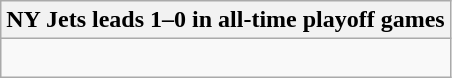<table class="wikitable collapsible collapsed">
<tr>
<th>NY Jets leads 1–0 in all-time playoff games</th>
</tr>
<tr>
<td><br></td>
</tr>
</table>
